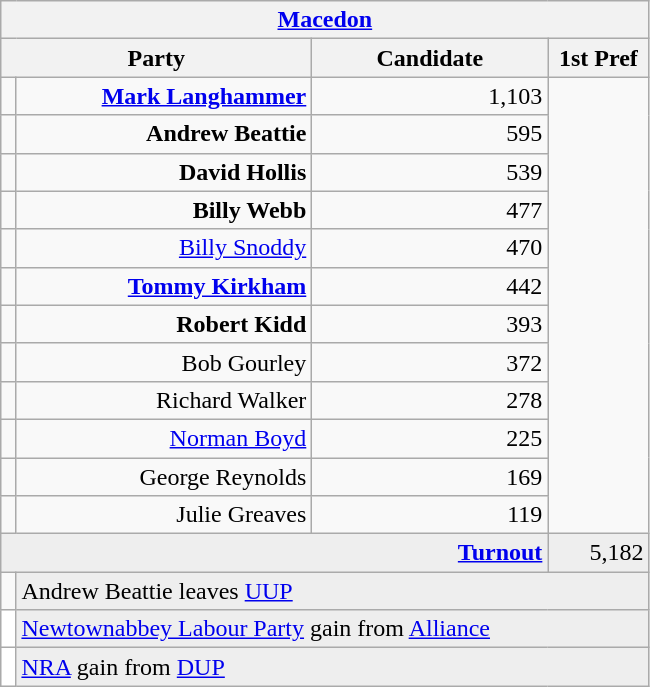<table class="wikitable">
<tr>
<th colspan="4" align="center"><a href='#'>Macedon</a></th>
</tr>
<tr>
<th colspan="2" align="center" width=200>Party</th>
<th width=150>Candidate</th>
<th width=60>1st Pref</th>
</tr>
<tr>
<td></td>
<td align="right"><strong><a href='#'>Mark Langhammer</a></strong></td>
<td align="right">1,103</td>
</tr>
<tr>
<td></td>
<td align="right"><strong>Andrew Beattie</strong></td>
<td align="right">595</td>
</tr>
<tr>
<td></td>
<td align="right"><strong>David Hollis</strong></td>
<td align="right">539</td>
</tr>
<tr>
<td></td>
<td align="right"><strong>Billy Webb</strong></td>
<td align="right">477</td>
</tr>
<tr>
<td></td>
<td align="right"><a href='#'>Billy Snoddy</a></td>
<td align="right">470</td>
</tr>
<tr>
<td></td>
<td align="right"><strong><a href='#'>Tommy Kirkham</a></strong></td>
<td align="right">442</td>
</tr>
<tr>
<td></td>
<td align="right"><strong>Robert Kidd</strong></td>
<td align="right">393</td>
</tr>
<tr>
<td></td>
<td align="right">Bob Gourley</td>
<td align="right">372</td>
</tr>
<tr>
<td></td>
<td align="right">Richard Walker</td>
<td align="right">278</td>
</tr>
<tr>
<td></td>
<td align="right"><a href='#'>Norman Boyd</a></td>
<td align="right">225</td>
</tr>
<tr>
<td></td>
<td align="right">George Reynolds</td>
<td align="right">169</td>
</tr>
<tr>
<td></td>
<td align="right">Julie Greaves</td>
<td align="right">119</td>
</tr>
<tr bgcolor="EEEEEE">
<td colspan=3 align="right"><strong><a href='#'>Turnout</a></strong></td>
<td align="right">5,182</td>
</tr>
<tr>
<td bgcolor=></td>
<td colspan=3 bgcolor="EEEEEE">Andrew Beattie leaves <a href='#'>UUP</a></td>
</tr>
<tr>
<td bgcolor="FFFFFF"></td>
<td colspan=3 bgcolor="EEEEEE"><a href='#'>Newtownabbey Labour Party</a> gain from <a href='#'>Alliance</a></td>
</tr>
<tr>
<td bgcolor="FFFFFF"></td>
<td colspan=3 bgcolor="EEEEEE"><a href='#'>NRA</a> gain from <a href='#'>DUP</a></td>
</tr>
</table>
